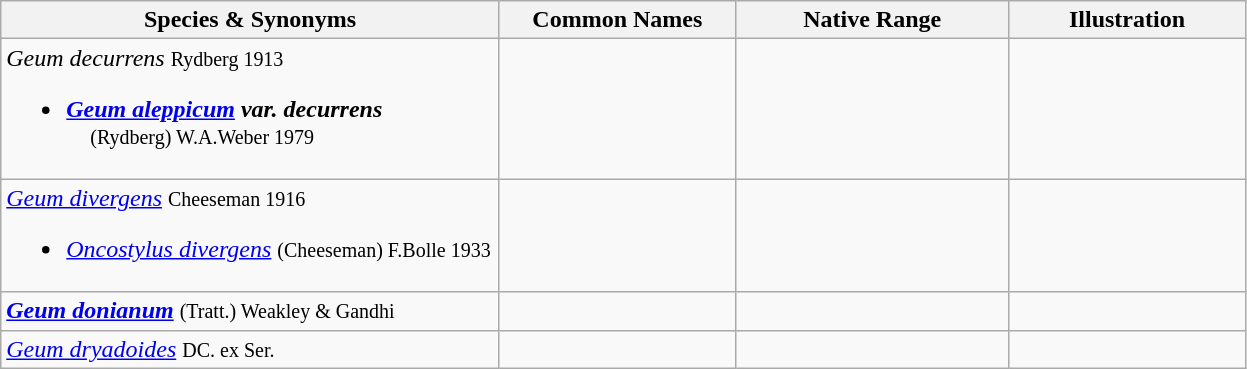<table class="wikitable">
<tr>
<th width=325>Species & Synonyms</th>
<th width=150>Common Names</th>
<th width=175>Native Range</th>
<th width=150>Illustration</th>
</tr>
<tr>
<td><em>Geum decurrens</em> <small>Rydberg 1913</small><br><ul><li><strong><em><a href='#'>Geum aleppicum</a><em> var. </em>decurrens</em></strong><br> <small>(Rydberg) W.A.Weber 1979</small></li></ul></td>
<td></td>
<td></td>
<td></td>
</tr>
<tr>
<td><em><a href='#'>Geum divergens</a></em> <small>Cheeseman 1916</small><br><ul><li><em><a href='#'>Oncostylus divergens</a></em> <small>(Cheeseman) F.Bolle 1933</small></li></ul></td>
<td></td>
<td></td>
<td></td>
</tr>
<tr>
<td><strong><em><a href='#'>Geum donianum</a></em></strong> <small>(Tratt.) Weakley & Gandhi</small></td>
<td></td>
<td></td>
<td></td>
</tr>
<tr>
<td><em><a href='#'>Geum dryadoides</a></em> <small>DC. ex Ser.</small></td>
<td></td>
<td></td>
<td></td>
</tr>
</table>
